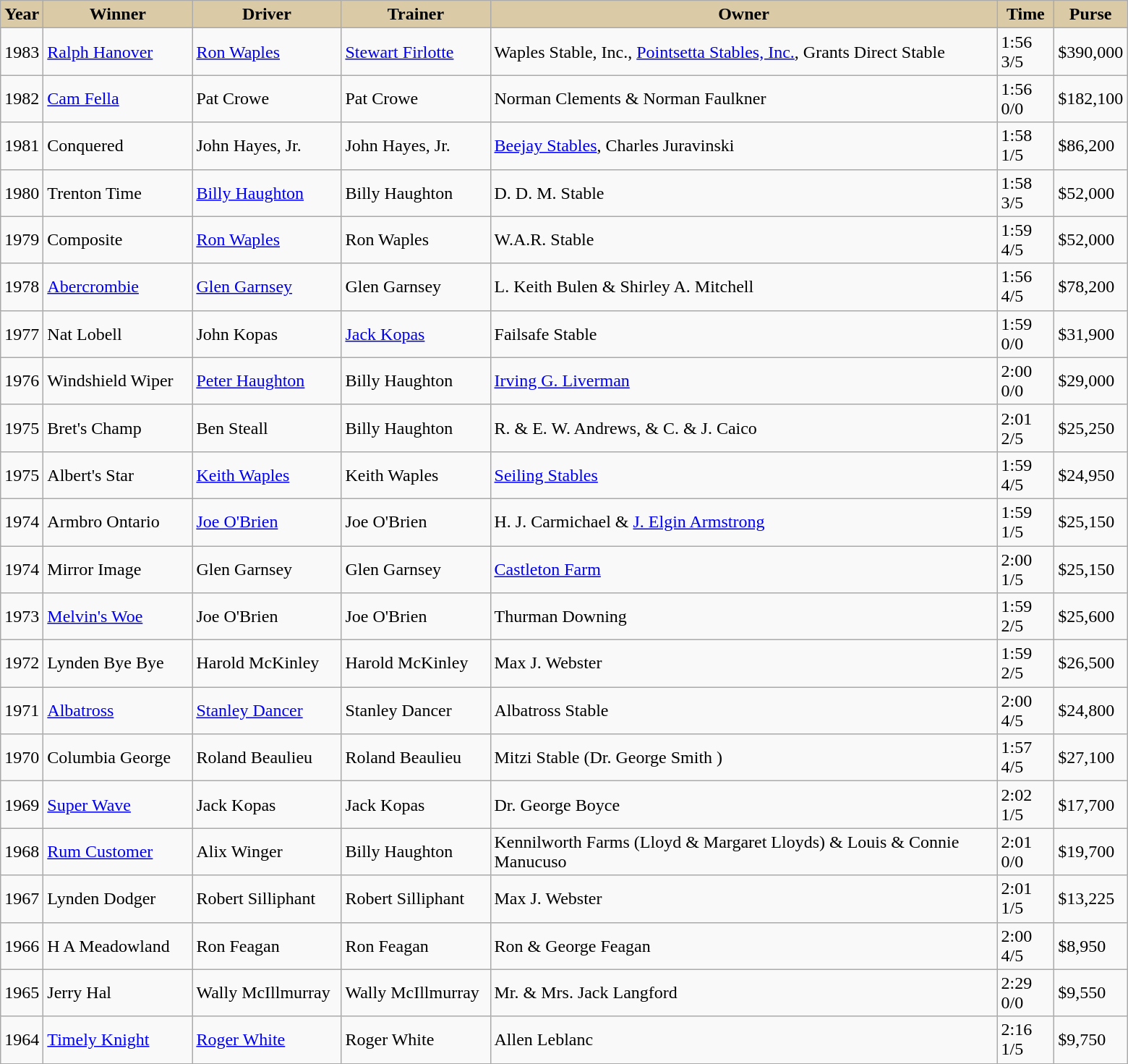<table class="wikitable sortable">
<tr>
<th style="background-color:#DACAA5; width:30px">Year<br></th>
<th style="background-color:#DACAA5; width:130px">Winner<br></th>
<th style="background-color:#DACAA5; width:130px">Driver<br></th>
<th style="background-color:#DACAA5; width:130px">Trainer<br></th>
<th style="background-color:#DACAA5; width:460px">Owner<br></th>
<th style="background-color:#DACAA5; width:45px">Time <br></th>
<th style="background-color:#DACAA5; width:45px">Purse<br></th>
</tr>
<tr>
<td>1983</td>
<td><a href='#'>Ralph Hanover</a></td>
<td><a href='#'>Ron Waples</a></td>
<td><a href='#'>Stewart Firlotte</a></td>
<td>Waples Stable, Inc., <a href='#'>Pointsetta Stables, Inc.</a>, Grants Direct Stable</td>
<td>1:56 3/5</td>
<td>$390,000</td>
</tr>
<tr>
<td>1982</td>
<td><a href='#'>Cam Fella</a></td>
<td>Pat Crowe</td>
<td>Pat Crowe</td>
<td>Norman Clements & Norman Faulkner</td>
<td>1:56 0/0</td>
<td>$182,100</td>
</tr>
<tr>
<td>1981</td>
<td>Conquered</td>
<td>John Hayes, Jr.</td>
<td>John Hayes, Jr.</td>
<td><a href='#'>Beejay Stables</a>, Charles Juravinski</td>
<td>1:58 1/5</td>
<td>$86,200</td>
</tr>
<tr>
<td>1980</td>
<td>Trenton Time</td>
<td><a href='#'>Billy Haughton</a></td>
<td>Billy Haughton</td>
<td>D. D. M. Stable</td>
<td>1:58 3/5</td>
<td>$52,000</td>
</tr>
<tr>
<td>1979</td>
<td>Composite</td>
<td><a href='#'>Ron Waples</a></td>
<td>Ron Waples</td>
<td>W.A.R. Stable</td>
<td>1:59 4/5</td>
<td>$52,000</td>
</tr>
<tr>
<td>1978</td>
<td><a href='#'>Abercrombie</a></td>
<td><a href='#'>Glen Garnsey</a></td>
<td>Glen Garnsey</td>
<td>L. Keith Bulen & Shirley A. Mitchell</td>
<td>1:56 4/5</td>
<td>$78,200</td>
</tr>
<tr>
<td>1977</td>
<td>Nat Lobell</td>
<td>John Kopas</td>
<td><a href='#'>Jack Kopas</a></td>
<td>Failsafe Stable</td>
<td>1:59 0/0</td>
<td>$31,900</td>
</tr>
<tr>
<td>1976</td>
<td>Windshield Wiper</td>
<td><a href='#'>Peter Haughton</a></td>
<td>Billy Haughton</td>
<td><a href='#'>Irving G. Liverman</a></td>
<td>2:00 0/0</td>
<td>$29,000</td>
</tr>
<tr>
<td>1975</td>
<td>Bret's Champ</td>
<td>Ben Steall</td>
<td>Billy Haughton</td>
<td>R. & E. W. Andrews, & C. & J. Caico</td>
<td>2:01 2/5</td>
<td>$25,250</td>
</tr>
<tr>
<td>1975</td>
<td>Albert's Star</td>
<td><a href='#'>Keith Waples</a></td>
<td>Keith Waples</td>
<td><a href='#'>Seiling Stables</a></td>
<td>1:59 4/5</td>
<td>$24,950</td>
</tr>
<tr>
<td>1974</td>
<td>Armbro Ontario</td>
<td><a href='#'>Joe O'Brien</a></td>
<td>Joe O'Brien</td>
<td>H. J. Carmichael & <a href='#'>J. Elgin Armstrong</a></td>
<td>1:59 1/5</td>
<td>$25,150</td>
</tr>
<tr>
<td>1974</td>
<td>Mirror Image</td>
<td>Glen Garnsey</td>
<td>Glen Garnsey</td>
<td><a href='#'>Castleton Farm</a></td>
<td>2:00 1/5</td>
<td>$25,150</td>
</tr>
<tr>
<td>1973</td>
<td><a href='#'>Melvin's Woe</a></td>
<td>Joe O'Brien</td>
<td>Joe O'Brien</td>
<td>Thurman Downing</td>
<td>1:59 2/5</td>
<td>$25,600</td>
</tr>
<tr>
<td>1972</td>
<td>Lynden Bye Bye</td>
<td>Harold McKinley</td>
<td>Harold McKinley</td>
<td>Max J. Webster</td>
<td>1:59 2/5</td>
<td>$26,500</td>
</tr>
<tr>
<td>1971</td>
<td><a href='#'>Albatross</a></td>
<td><a href='#'>Stanley Dancer</a></td>
<td>Stanley Dancer</td>
<td>Albatross Stable</td>
<td>2:00 4/5</td>
<td>$24,800</td>
</tr>
<tr>
<td>1970</td>
<td>Columbia George</td>
<td>Roland Beaulieu</td>
<td>Roland Beaulieu</td>
<td>Mitzi Stable (Dr. George Smith )</td>
<td>1:57 4/5</td>
<td>$27,100</td>
</tr>
<tr>
<td>1969</td>
<td><a href='#'>Super Wave</a></td>
<td>Jack Kopas</td>
<td>Jack Kopas</td>
<td>Dr. George Boyce</td>
<td>2:02 1/5</td>
<td>$17,700</td>
</tr>
<tr>
<td>1968</td>
<td><a href='#'>Rum Customer</a></td>
<td>Alix Winger</td>
<td>Billy Haughton</td>
<td>Kennilworth Farms (Lloyd & Margaret Lloyds) & Louis & Connie Manucuso</td>
<td>2:01 0/0</td>
<td>$19,700</td>
</tr>
<tr>
<td>1967</td>
<td>Lynden Dodger</td>
<td>Robert Silliphant</td>
<td>Robert Silliphant</td>
<td>Max J. Webster</td>
<td>2:01 1/5</td>
<td>$13,225</td>
</tr>
<tr>
<td>1966</td>
<td>H A Meadowland</td>
<td>Ron Feagan</td>
<td>Ron Feagan</td>
<td>Ron & George Feagan</td>
<td>2:00 4/5</td>
<td>$8,950</td>
</tr>
<tr>
<td>1965</td>
<td>Jerry Hal</td>
<td>Wally McIllmurray</td>
<td>Wally McIllmurray</td>
<td>Mr. & Mrs. Jack Langford</td>
<td>2:29 0/0</td>
<td>$9,550</td>
</tr>
<tr>
<td>1964</td>
<td><a href='#'>Timely Knight</a></td>
<td><a href='#'>Roger White</a></td>
<td>Roger White</td>
<td>Allen Leblanc</td>
<td>2:16 1/5</td>
<td>$9,750</td>
</tr>
<tr>
</tr>
</table>
